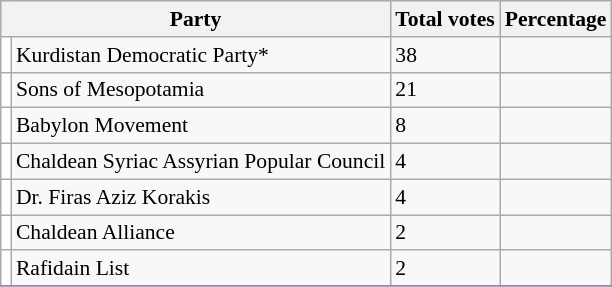<table class="wikitable sortable" style="border:1px solid #8888aa; background-color:#f8f8f8; padding:0px; font-size:90%;">
<tr style="background-color:#E9E9E9">
<th colspan=2>Party</th>
<th>Total votes</th>
<th>Percentage</th>
</tr>
<tr>
<td bgcolor="#FFFFFF"></td>
<td>Kurdistan Democratic Party*</td>
<td>38</td>
<td></td>
</tr>
<tr>
<td bgcolor="#FFFFFF"></td>
<td>Sons of Mesopotamia</td>
<td>21</td>
<td></td>
</tr>
<tr>
<td bgcolor="#FFFFFF"></td>
<td>Babylon Movement</td>
<td>8</td>
<td></td>
</tr>
<tr>
<td bgcolor="#FFFFFF"></td>
<td>Chaldean Syriac Assyrian Popular Council</td>
<td>4</td>
<td></td>
</tr>
<tr>
<td bgcolor="#FFFFFF"></td>
<td>Dr. Firas Aziz Korakis</td>
<td>4</td>
<td></td>
</tr>
<tr>
<td bgcolor="#FFFFFF"></td>
<td>Chaldean Alliance</td>
<td>2</td>
<td></td>
</tr>
<tr>
<td bgcolor="#FFFFFF"></td>
<td>Rafidain List</td>
<td>2</td>
<td></td>
</tr>
<tr>
</tr>
</table>
